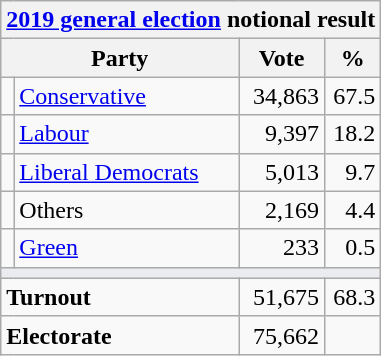<table class="wikitable">
<tr>
<th colspan="4"><a href='#'>2019 general election</a> notional result</th>
</tr>
<tr>
<th bgcolor="#DDDDFF" width="130px" colspan="2">Party</th>
<th bgcolor="#DDDDFF" width="50px">Vote</th>
<th bgcolor="#DDDDFF" width="30px">%</th>
</tr>
<tr>
<td></td>
<td><a href='#'>Conservative</a></td>
<td align=right>34,863</td>
<td align=right>67.5</td>
</tr>
<tr>
<td></td>
<td><a href='#'>Labour</a></td>
<td align=right>9,397</td>
<td align=right>18.2</td>
</tr>
<tr>
<td></td>
<td><a href='#'>Liberal Democrats</a></td>
<td align=right>5,013</td>
<td align=right>9.7</td>
</tr>
<tr>
<td></td>
<td>Others</td>
<td align=right>2,169</td>
<td align=right>4.4</td>
</tr>
<tr>
<td></td>
<td><a href='#'>Green</a></td>
<td align=right>233</td>
<td align=right>0.5</td>
</tr>
<tr>
<td colspan="4" bgcolor="#EAECF0"></td>
</tr>
<tr>
<td colspan="2"><strong>Turnout</strong></td>
<td align=right>51,675</td>
<td align=right>68.3</td>
</tr>
<tr>
<td colspan="2"><strong>Electorate</strong></td>
<td align=right>75,662</td>
</tr>
</table>
